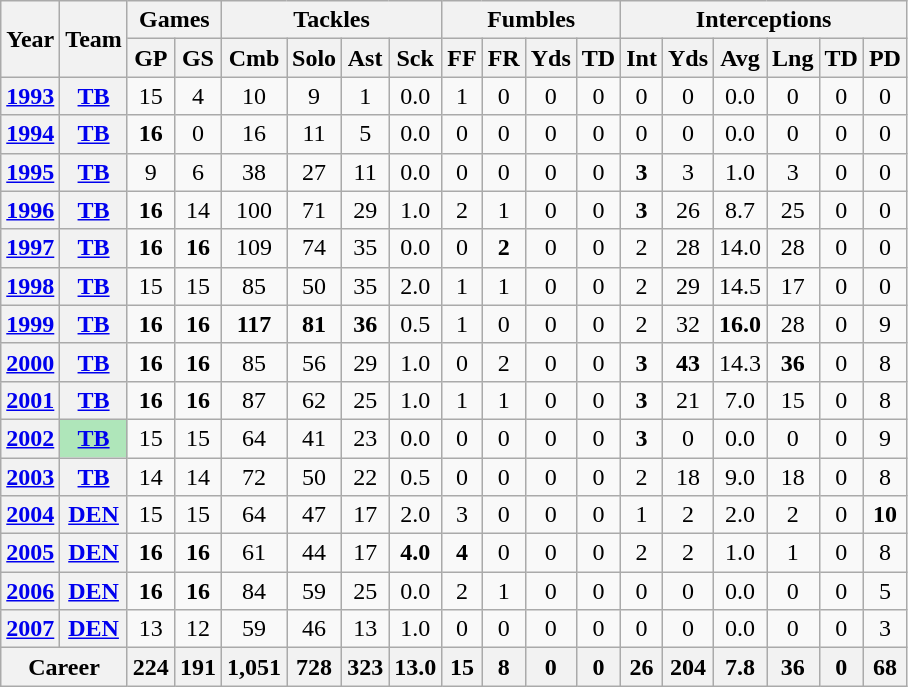<table class="wikitable" style="text-align:center;">
<tr>
<th rowspan="2">Year</th>
<th rowspan="2">Team</th>
<th colspan="2">Games</th>
<th colspan="4">Tackles</th>
<th colspan="4">Fumbles</th>
<th colspan="6">Interceptions</th>
</tr>
<tr>
<th>GP</th>
<th>GS</th>
<th>Cmb</th>
<th>Solo</th>
<th>Ast</th>
<th>Sck</th>
<th>FF</th>
<th>FR</th>
<th>Yds</th>
<th>TD</th>
<th>Int</th>
<th>Yds</th>
<th>Avg</th>
<th>Lng</th>
<th>TD</th>
<th>PD</th>
</tr>
<tr>
<th><a href='#'>1993</a></th>
<th><a href='#'>TB</a></th>
<td>15</td>
<td>4</td>
<td>10</td>
<td>9</td>
<td>1</td>
<td>0.0</td>
<td>1</td>
<td>0</td>
<td>0</td>
<td>0</td>
<td>0</td>
<td>0</td>
<td>0.0</td>
<td>0</td>
<td>0</td>
<td>0</td>
</tr>
<tr>
<th><a href='#'>1994</a></th>
<th><a href='#'>TB</a></th>
<td><strong>16</strong></td>
<td>0</td>
<td>16</td>
<td>11</td>
<td>5</td>
<td>0.0</td>
<td>0</td>
<td>0</td>
<td>0</td>
<td>0</td>
<td>0</td>
<td>0</td>
<td>0.0</td>
<td>0</td>
<td>0</td>
<td>0</td>
</tr>
<tr>
<th><a href='#'>1995</a></th>
<th><a href='#'>TB</a></th>
<td>9</td>
<td>6</td>
<td>38</td>
<td>27</td>
<td>11</td>
<td>0.0</td>
<td>0</td>
<td>0</td>
<td>0</td>
<td>0</td>
<td><strong>3</strong></td>
<td>3</td>
<td>1.0</td>
<td>3</td>
<td>0</td>
<td>0</td>
</tr>
<tr>
<th><a href='#'>1996</a></th>
<th><a href='#'>TB</a></th>
<td><strong>16</strong></td>
<td>14</td>
<td>100</td>
<td>71</td>
<td>29</td>
<td>1.0</td>
<td>2</td>
<td>1</td>
<td>0</td>
<td>0</td>
<td><strong>3</strong></td>
<td>26</td>
<td>8.7</td>
<td>25</td>
<td>0</td>
<td>0</td>
</tr>
<tr>
<th><a href='#'>1997</a></th>
<th><a href='#'>TB</a></th>
<td><strong>16</strong></td>
<td><strong>16</strong></td>
<td>109</td>
<td>74</td>
<td>35</td>
<td>0.0</td>
<td>0</td>
<td><strong>2</strong></td>
<td>0</td>
<td>0</td>
<td>2</td>
<td>28</td>
<td>14.0</td>
<td>28</td>
<td>0</td>
<td>0</td>
</tr>
<tr>
<th><a href='#'>1998</a></th>
<th><a href='#'>TB</a></th>
<td>15</td>
<td>15</td>
<td>85</td>
<td>50</td>
<td>35</td>
<td>2.0</td>
<td>1</td>
<td>1</td>
<td>0</td>
<td>0</td>
<td>2</td>
<td>29</td>
<td>14.5</td>
<td>17</td>
<td>0</td>
<td>0</td>
</tr>
<tr>
<th><a href='#'>1999</a></th>
<th><a href='#'>TB</a></th>
<td><strong>16</strong></td>
<td><strong>16</strong></td>
<td><strong>117</strong></td>
<td><strong>81</strong></td>
<td><strong>36</strong></td>
<td>0.5</td>
<td>1</td>
<td>0</td>
<td>0</td>
<td>0</td>
<td>2</td>
<td>32</td>
<td><strong>16.0</strong></td>
<td>28</td>
<td>0</td>
<td>9</td>
</tr>
<tr>
<th><a href='#'>2000</a></th>
<th><a href='#'>TB</a></th>
<td><strong>16</strong></td>
<td><strong>16</strong></td>
<td>85</td>
<td>56</td>
<td>29</td>
<td>1.0</td>
<td>0</td>
<td>2</td>
<td>0</td>
<td>0</td>
<td><strong>3</strong></td>
<td><strong>43</strong></td>
<td>14.3</td>
<td><strong>36</strong></td>
<td>0</td>
<td>8</td>
</tr>
<tr>
<th><a href='#'>2001</a></th>
<th><a href='#'>TB</a></th>
<td><strong>16</strong></td>
<td><strong>16</strong></td>
<td>87</td>
<td>62</td>
<td>25</td>
<td>1.0</td>
<td>1</td>
<td>1</td>
<td>0</td>
<td>0</td>
<td><strong>3</strong></td>
<td>21</td>
<td>7.0</td>
<td>15</td>
<td>0</td>
<td>8</td>
</tr>
<tr>
<th><a href='#'>2002</a></th>
<th style="background:#afe6ba;"><a href='#'>TB</a></th>
<td>15</td>
<td>15</td>
<td>64</td>
<td>41</td>
<td>23</td>
<td>0.0</td>
<td>0</td>
<td>0</td>
<td>0</td>
<td>0</td>
<td><strong>3</strong></td>
<td>0</td>
<td>0.0</td>
<td>0</td>
<td>0</td>
<td>9</td>
</tr>
<tr>
<th><a href='#'>2003</a></th>
<th><a href='#'>TB</a></th>
<td>14</td>
<td>14</td>
<td>72</td>
<td>50</td>
<td>22</td>
<td>0.5</td>
<td>0</td>
<td>0</td>
<td>0</td>
<td>0</td>
<td>2</td>
<td>18</td>
<td>9.0</td>
<td>18</td>
<td>0</td>
<td>8</td>
</tr>
<tr>
<th><a href='#'>2004</a></th>
<th><a href='#'>DEN</a></th>
<td>15</td>
<td>15</td>
<td>64</td>
<td>47</td>
<td>17</td>
<td>2.0</td>
<td>3</td>
<td>0</td>
<td>0</td>
<td>0</td>
<td>1</td>
<td>2</td>
<td>2.0</td>
<td>2</td>
<td>0</td>
<td><strong>10</strong></td>
</tr>
<tr>
<th><a href='#'>2005</a></th>
<th><a href='#'>DEN</a></th>
<td><strong>16</strong></td>
<td><strong>16</strong></td>
<td>61</td>
<td>44</td>
<td>17</td>
<td><strong>4.0</strong></td>
<td><strong>4</strong></td>
<td>0</td>
<td>0</td>
<td>0</td>
<td>2</td>
<td>2</td>
<td>1.0</td>
<td>1</td>
<td>0</td>
<td>8</td>
</tr>
<tr>
<th><a href='#'>2006</a></th>
<th><a href='#'>DEN</a></th>
<td><strong>16</strong></td>
<td><strong>16</strong></td>
<td>84</td>
<td>59</td>
<td>25</td>
<td>0.0</td>
<td>2</td>
<td>1</td>
<td>0</td>
<td>0</td>
<td>0</td>
<td>0</td>
<td>0.0</td>
<td>0</td>
<td>0</td>
<td>5</td>
</tr>
<tr>
<th><a href='#'>2007</a></th>
<th><a href='#'>DEN</a></th>
<td>13</td>
<td>12</td>
<td>59</td>
<td>46</td>
<td>13</td>
<td>1.0</td>
<td>0</td>
<td>0</td>
<td>0</td>
<td>0</td>
<td>0</td>
<td>0</td>
<td>0.0</td>
<td>0</td>
<td>0</td>
<td>3</td>
</tr>
<tr>
<th colspan="2">Career</th>
<th>224</th>
<th>191</th>
<th>1,051</th>
<th>728</th>
<th>323</th>
<th>13.0</th>
<th>15</th>
<th>8</th>
<th>0</th>
<th>0</th>
<th>26</th>
<th>204</th>
<th>7.8</th>
<th>36</th>
<th>0</th>
<th>68</th>
</tr>
</table>
